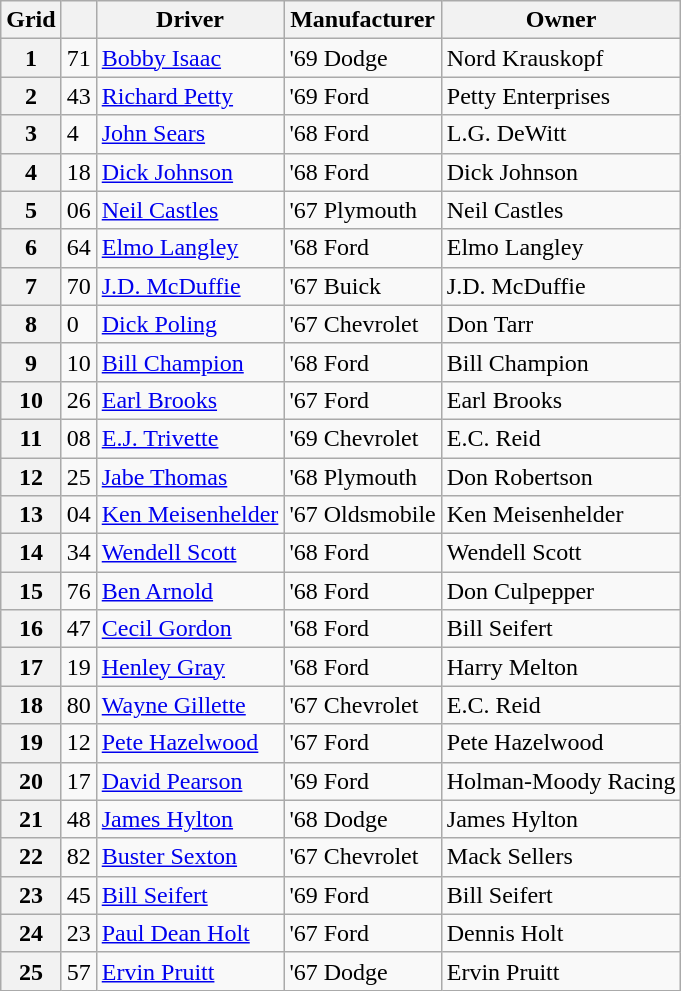<table class="wikitable">
<tr>
<th>Grid</th>
<th></th>
<th>Driver</th>
<th>Manufacturer</th>
<th>Owner</th>
</tr>
<tr>
<th>1</th>
<td>71</td>
<td><a href='#'>Bobby Isaac</a></td>
<td>'69 Dodge</td>
<td>Nord Krauskopf</td>
</tr>
<tr>
<th>2</th>
<td>43</td>
<td><a href='#'>Richard Petty</a></td>
<td>'69 Ford</td>
<td>Petty Enterprises</td>
</tr>
<tr>
<th>3</th>
<td>4</td>
<td><a href='#'>John Sears</a></td>
<td>'68 Ford</td>
<td>L.G. DeWitt</td>
</tr>
<tr>
<th>4</th>
<td>18</td>
<td><a href='#'>Dick Johnson</a></td>
<td>'68 Ford</td>
<td>Dick Johnson</td>
</tr>
<tr>
<th>5</th>
<td>06</td>
<td><a href='#'>Neil Castles</a></td>
<td>'67 Plymouth</td>
<td>Neil Castles</td>
</tr>
<tr>
<th>6</th>
<td>64</td>
<td><a href='#'>Elmo Langley</a></td>
<td>'68 Ford</td>
<td>Elmo Langley</td>
</tr>
<tr>
<th>7</th>
<td>70</td>
<td><a href='#'>J.D. McDuffie</a></td>
<td>'67 Buick</td>
<td>J.D. McDuffie</td>
</tr>
<tr>
<th>8</th>
<td>0</td>
<td><a href='#'>Dick Poling</a></td>
<td>'67 Chevrolet</td>
<td>Don Tarr</td>
</tr>
<tr>
<th>9</th>
<td>10</td>
<td><a href='#'>Bill Champion</a></td>
<td>'68 Ford</td>
<td>Bill Champion</td>
</tr>
<tr>
<th>10</th>
<td>26</td>
<td><a href='#'>Earl Brooks</a></td>
<td>'67 Ford</td>
<td>Earl Brooks</td>
</tr>
<tr>
<th>11</th>
<td>08</td>
<td><a href='#'>E.J. Trivette</a></td>
<td>'69 Chevrolet</td>
<td>E.C. Reid</td>
</tr>
<tr>
<th>12</th>
<td>25</td>
<td><a href='#'>Jabe Thomas</a></td>
<td>'68 Plymouth</td>
<td>Don Robertson</td>
</tr>
<tr>
<th>13</th>
<td>04</td>
<td><a href='#'>Ken Meisenhelder</a></td>
<td>'67 Oldsmobile</td>
<td>Ken Meisenhelder</td>
</tr>
<tr>
<th>14</th>
<td>34</td>
<td><a href='#'>Wendell Scott</a></td>
<td>'68 Ford</td>
<td>Wendell Scott</td>
</tr>
<tr>
<th>15</th>
<td>76</td>
<td><a href='#'>Ben Arnold</a></td>
<td>'68 Ford</td>
<td>Don Culpepper</td>
</tr>
<tr>
<th>16</th>
<td>47</td>
<td><a href='#'>Cecil Gordon</a></td>
<td>'68 Ford</td>
<td>Bill Seifert</td>
</tr>
<tr>
<th>17</th>
<td>19</td>
<td><a href='#'>Henley Gray</a></td>
<td>'68 Ford</td>
<td>Harry Melton</td>
</tr>
<tr>
<th>18</th>
<td>80</td>
<td><a href='#'>Wayne Gillette</a></td>
<td>'67 Chevrolet</td>
<td>E.C. Reid</td>
</tr>
<tr>
<th>19</th>
<td>12</td>
<td><a href='#'>Pete Hazelwood</a></td>
<td>'67 Ford</td>
<td>Pete Hazelwood</td>
</tr>
<tr>
<th>20</th>
<td>17</td>
<td><a href='#'>David Pearson</a></td>
<td>'69 Ford</td>
<td>Holman-Moody Racing</td>
</tr>
<tr>
<th>21</th>
<td>48</td>
<td><a href='#'>James Hylton</a></td>
<td>'68 Dodge</td>
<td>James Hylton</td>
</tr>
<tr>
<th>22</th>
<td>82</td>
<td><a href='#'>Buster Sexton</a></td>
<td>'67 Chevrolet</td>
<td>Mack Sellers</td>
</tr>
<tr>
<th>23</th>
<td>45</td>
<td><a href='#'>Bill Seifert</a></td>
<td>'69 Ford</td>
<td>Bill Seifert</td>
</tr>
<tr>
<th>24</th>
<td>23</td>
<td><a href='#'>Paul Dean Holt</a></td>
<td>'67 Ford</td>
<td>Dennis Holt</td>
</tr>
<tr>
<th>25</th>
<td>57</td>
<td><a href='#'>Ervin Pruitt</a></td>
<td>'67 Dodge</td>
<td>Ervin Pruitt</td>
</tr>
</table>
